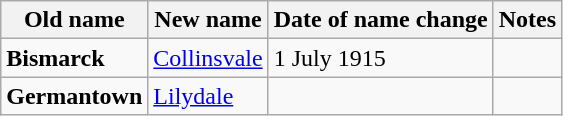<table class="wikitable sortable">
<tr>
<th>Old name</th>
<th>New name</th>
<th>Date of name change</th>
<th>Notes</th>
</tr>
<tr>
<td><strong>Bismarck</strong></td>
<td><a href='#'>Collinsvale</a></td>
<td>1 July 1915</td>
<td></td>
</tr>
<tr>
<td><strong>Germantown</strong></td>
<td><a href='#'>Lilydale</a></td>
<td></td>
<td></td>
</tr>
</table>
